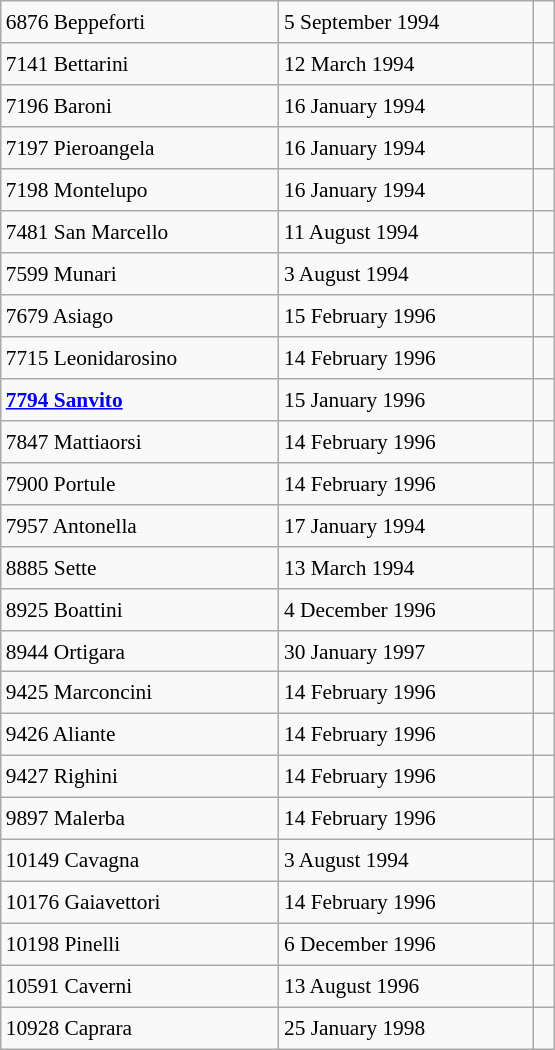<table class="wikitable" style="font-size: 89%; float: left; width: 26em; margin-right: 1em; height: 700px">
<tr>
<td>6876 Beppeforti</td>
<td>5 September 1994</td>
<td> </td>
</tr>
<tr>
<td>7141 Bettarini</td>
<td>12 March 1994</td>
<td> </td>
</tr>
<tr>
<td>7196 Baroni</td>
<td>16 January 1994</td>
<td> </td>
</tr>
<tr>
<td>7197 Pieroangela</td>
<td>16 January 1994</td>
<td> </td>
</tr>
<tr>
<td>7198 Montelupo</td>
<td>16 January 1994</td>
<td> </td>
</tr>
<tr>
<td>7481 San Marcello</td>
<td>11 August 1994</td>
<td> </td>
</tr>
<tr>
<td>7599 Munari</td>
<td>3 August 1994</td>
<td> </td>
</tr>
<tr>
<td>7679 Asiago</td>
<td>15 February 1996</td>
<td> </td>
</tr>
<tr>
<td>7715 Leonidarosino</td>
<td>14 February 1996</td>
<td> </td>
</tr>
<tr>
<td><strong><a href='#'>7794 Sanvito</a></strong></td>
<td>15 January 1996</td>
<td> </td>
</tr>
<tr>
<td>7847 Mattiaorsi</td>
<td>14 February 1996</td>
<td> </td>
</tr>
<tr>
<td>7900 Portule</td>
<td>14 February 1996</td>
<td> </td>
</tr>
<tr>
<td>7957 Antonella</td>
<td>17 January 1994</td>
<td> </td>
</tr>
<tr>
<td>8885 Sette</td>
<td>13 March 1994</td>
<td> </td>
</tr>
<tr>
<td>8925 Boattini</td>
<td>4 December 1996</td>
<td> </td>
</tr>
<tr>
<td>8944 Ortigara</td>
<td>30 January 1997</td>
<td> </td>
</tr>
<tr>
<td>9425 Marconcini</td>
<td>14 February 1996</td>
<td> </td>
</tr>
<tr>
<td>9426 Aliante</td>
<td>14 February 1996</td>
<td> </td>
</tr>
<tr>
<td>9427 Righini</td>
<td>14 February 1996</td>
<td> </td>
</tr>
<tr>
<td>9897 Malerba</td>
<td>14 February 1996</td>
<td> </td>
</tr>
<tr>
<td>10149 Cavagna</td>
<td>3 August 1994</td>
<td> </td>
</tr>
<tr>
<td>10176 Gaiavettori</td>
<td>14 February 1996</td>
<td> </td>
</tr>
<tr>
<td>10198 Pinelli</td>
<td>6 December 1996</td>
<td> </td>
</tr>
<tr>
<td>10591 Caverni</td>
<td>13 August 1996</td>
<td> </td>
</tr>
<tr>
<td>10928 Caprara</td>
<td>25 January 1998</td>
<td> </td>
</tr>
</table>
